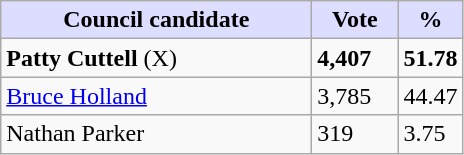<table class="wikitable">
<tr>
<th style="background:#ddf; width:200px;">Council candidate</th>
<th style="background:#ddf; width:50px;">Vote</th>
<th style="background:#ddf; width:30px;">%</th>
</tr>
<tr>
<td><strong>Patty Cuttell</strong> (X)</td>
<td><strong>4,407</strong></td>
<td><strong>51.78</strong></td>
</tr>
<tr>
<td><a href='#'>Bruce Holland</a></td>
<td>3,785</td>
<td>44.47</td>
</tr>
<tr>
<td>Nathan Parker</td>
<td>319</td>
<td>3.75</td>
</tr>
</table>
